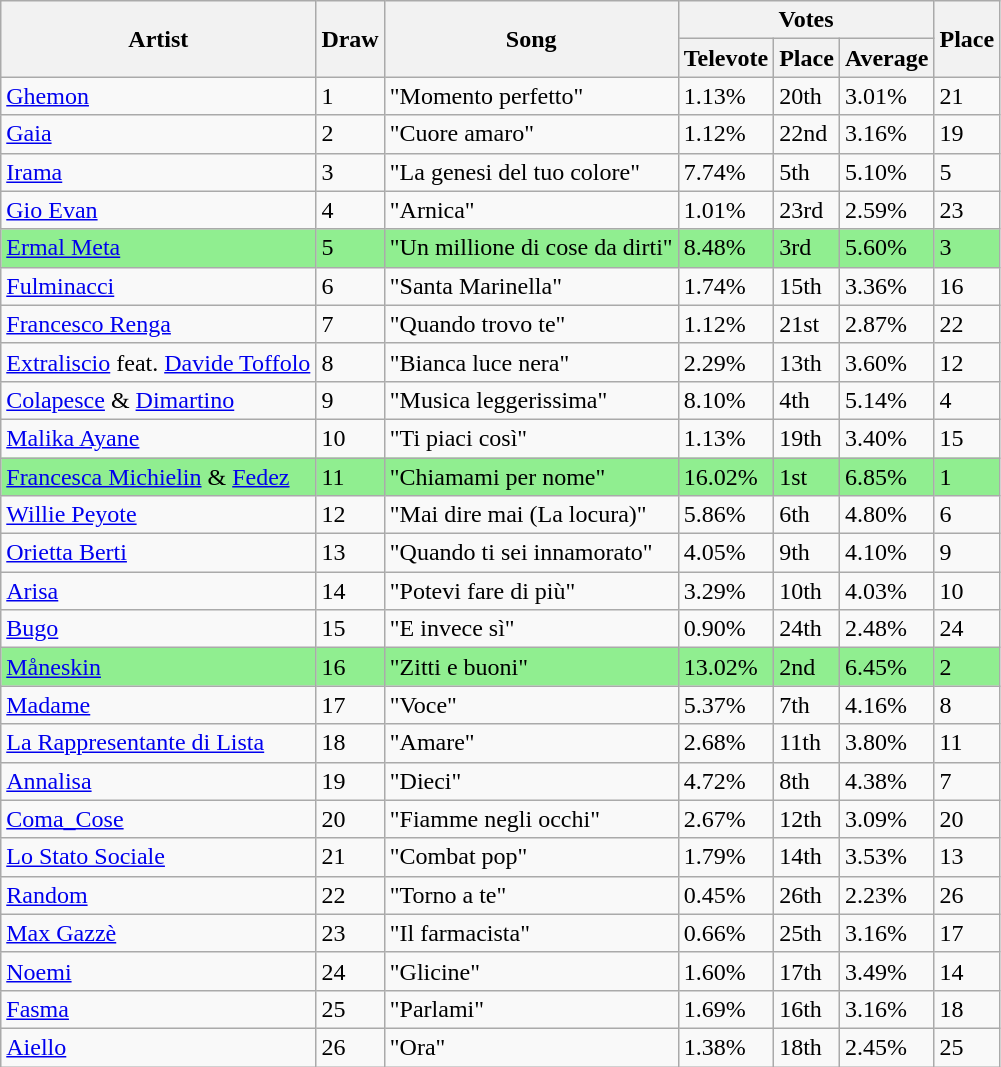<table class="wikitable sortable">
<tr>
<th rowspan="2">Artist</th>
<th rowspan="2">Draw</th>
<th rowspan="2">Song</th>
<th colspan="3">Votes</th>
<th rowspan="2">Place</th>
</tr>
<tr>
<th>Televote</th>
<th>Place</th>
<th>Average</th>
</tr>
<tr>
<td><a href='#'>Ghemon</a></td>
<td>1</td>
<td>"Momento perfetto"</td>
<td>1.13%</td>
<td>20th</td>
<td>3.01%</td>
<td>21</td>
</tr>
<tr>
<td><a href='#'>Gaia</a></td>
<td>2</td>
<td>"Cuore amaro"</td>
<td>1.12%</td>
<td>22nd</td>
<td>3.16%</td>
<td>19</td>
</tr>
<tr>
<td><a href='#'>Irama</a></td>
<td>3</td>
<td>"La genesi del tuo colore"</td>
<td>7.74%</td>
<td>5th</td>
<td>5.10%</td>
<td>5</td>
</tr>
<tr>
<td><a href='#'>Gio Evan</a></td>
<td>4</td>
<td>"Arnica"</td>
<td>1.01%</td>
<td>23rd</td>
<td>2.59%</td>
<td>23</td>
</tr>
<tr bgcolor="#90EE90">
<td><a href='#'>Ermal Meta</a></td>
<td>5</td>
<td>"Un millione di cose da dirti"</td>
<td>8.48%</td>
<td>3rd</td>
<td>5.60%</td>
<td>3</td>
</tr>
<tr>
<td><a href='#'>Fulminacci</a></td>
<td>6</td>
<td>"Santa Marinella"</td>
<td>1.74%</td>
<td>15th</td>
<td>3.36%</td>
<td>16</td>
</tr>
<tr>
<td><a href='#'>Francesco Renga</a></td>
<td>7</td>
<td>"Quando trovo te"</td>
<td>1.12%</td>
<td>21st</td>
<td>2.87%</td>
<td>22</td>
</tr>
<tr>
<td><a href='#'>Extraliscio</a> feat. <a href='#'>Davide Toffolo</a></td>
<td>8</td>
<td>"Bianca luce nera"</td>
<td>2.29%</td>
<td>13th</td>
<td>3.60%</td>
<td>12</td>
</tr>
<tr>
<td><a href='#'>Colapesce</a> & <a href='#'>Dimartino</a></td>
<td>9</td>
<td>"Musica leggerissima"</td>
<td>8.10%</td>
<td>4th</td>
<td>5.14%</td>
<td>4</td>
</tr>
<tr>
<td><a href='#'>Malika Ayane</a></td>
<td>10</td>
<td>"Ti piaci così"</td>
<td>1.13%</td>
<td>19th</td>
<td>3.40%</td>
<td>15</td>
</tr>
<tr bgcolor="#90EE90">
<td><a href='#'>Francesca Michielin</a> & <a href='#'>Fedez</a></td>
<td>11</td>
<td>"Chiamami per nome"</td>
<td>16.02%</td>
<td>1st</td>
<td>6.85%</td>
<td>1</td>
</tr>
<tr>
<td><a href='#'>Willie Peyote</a></td>
<td>12</td>
<td>"Mai dire mai (La locura)"</td>
<td>5.86%</td>
<td>6th</td>
<td>4.80%</td>
<td>6</td>
</tr>
<tr>
<td><a href='#'>Orietta Berti</a></td>
<td>13</td>
<td>"Quando ti sei innamorato"</td>
<td>4.05%</td>
<td>9th</td>
<td>4.10%</td>
<td>9</td>
</tr>
<tr>
<td><a href='#'>Arisa</a></td>
<td>14</td>
<td>"Potevi fare di più"</td>
<td>3.29%</td>
<td>10th</td>
<td>4.03%</td>
<td>10</td>
</tr>
<tr>
<td><a href='#'>Bugo</a></td>
<td>15</td>
<td>"E invece sì"</td>
<td>0.90%</td>
<td>24th</td>
<td>2.48%</td>
<td>24</td>
</tr>
<tr bgcolor="#90EE90">
<td><a href='#'>Måneskin</a></td>
<td>16</td>
<td>"Zitti e buoni"</td>
<td>13.02%</td>
<td>2nd</td>
<td>6.45%</td>
<td>2</td>
</tr>
<tr>
<td><a href='#'>Madame</a></td>
<td>17</td>
<td>"Voce"</td>
<td>5.37%</td>
<td>7th</td>
<td>4.16%</td>
<td>8</td>
</tr>
<tr>
<td><a href='#'>La Rappresentante di Lista</a></td>
<td>18</td>
<td>"Amare"</td>
<td>2.68%</td>
<td>11th</td>
<td>3.80%</td>
<td>11</td>
</tr>
<tr>
<td><a href='#'>Annalisa</a></td>
<td>19</td>
<td>"Dieci"</td>
<td>4.72%</td>
<td>8th</td>
<td>4.38%</td>
<td>7</td>
</tr>
<tr>
<td><a href='#'>Coma_Cose</a></td>
<td>20</td>
<td>"Fiamme negli occhi"</td>
<td>2.67%</td>
<td>12th</td>
<td>3.09%</td>
<td>20</td>
</tr>
<tr>
<td><a href='#'>Lo Stato Sociale</a></td>
<td>21</td>
<td>"Combat pop"</td>
<td>1.79%</td>
<td>14th</td>
<td>3.53%</td>
<td>13</td>
</tr>
<tr>
<td><a href='#'>Random</a></td>
<td>22</td>
<td>"Torno a te"</td>
<td>0.45%</td>
<td>26th</td>
<td>2.23%</td>
<td>26</td>
</tr>
<tr>
<td><a href='#'>Max Gazzè</a></td>
<td>23</td>
<td>"Il farmacista"</td>
<td>0.66%</td>
<td>25th</td>
<td>3.16%</td>
<td>17</td>
</tr>
<tr>
<td><a href='#'>Noemi</a></td>
<td>24</td>
<td>"Glicine"</td>
<td>1.60%</td>
<td>17th</td>
<td>3.49%</td>
<td>14</td>
</tr>
<tr>
<td><a href='#'>Fasma</a></td>
<td>25</td>
<td>"Parlami"</td>
<td>1.69%</td>
<td>16th</td>
<td>3.16%</td>
<td>18</td>
</tr>
<tr>
<td><a href='#'>Aiello</a></td>
<td>26</td>
<td>"Ora"</td>
<td>1.38%</td>
<td>18th</td>
<td>2.45%</td>
<td>25</td>
</tr>
</table>
